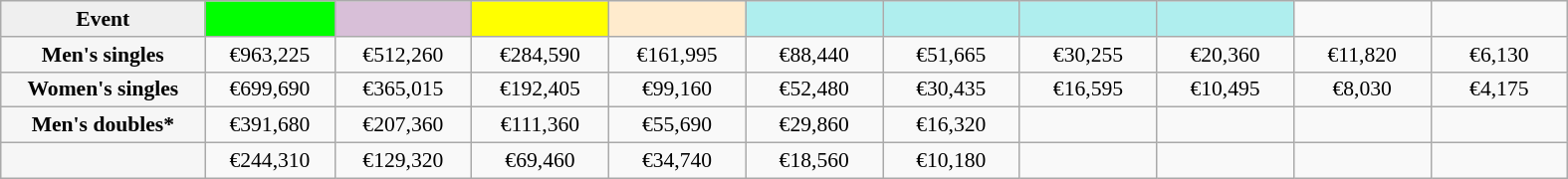<table class="wikitable nowrap" style=font-size:90%;text-align:center>
<tr>
<td style="width:130px; background:#efefef;"><strong>Event</strong> </td>
<td style="width:80px; background:lime;"></td>
<td style="width:85px; background:thistle;"></td>
<td style="width:85px; background:#ff0;"></td>
<td style="width:85px; background:#ffebcd;"></td>
<td style="width:85px; background:#afeeee;"></td>
<td style="width:85px; background:#afeeee;"></td>
<td style="width:85px; background:#afeeee;"></td>
<td style="width:85px; background:#afeeee;"></td>
<td width=85></td>
<td width=85></td>
</tr>
<tr>
<th style=background:#f6f6f6>Men's singles</th>
<td>€963,225</td>
<td>€512,260</td>
<td>€284,590</td>
<td>€161,995</td>
<td>€88,440</td>
<td>€51,665</td>
<td>€30,255</td>
<td>€20,360</td>
<td>€11,820</td>
<td>€6,130</td>
</tr>
<tr>
<th style=background:#f6f6f6>Women's singles</th>
<td>€699,690</td>
<td>€365,015</td>
<td>€192,405</td>
<td>€99,160</td>
<td>€52,480</td>
<td>€30,435</td>
<td>€16,595</td>
<td>€10,495</td>
<td>€8,030</td>
<td>€4,175</td>
</tr>
<tr>
<th style=background:#f6f6f6>Men's doubles*</th>
<td>€391,680</td>
<td>€207,360</td>
<td>€111,360</td>
<td>€55,690</td>
<td>€29,860</td>
<td>€16,320</td>
<td></td>
<td></td>
<td></td>
</tr>
<tr>
<th style=background:#f6f6f6></th>
<td>€244,310</td>
<td>€129,320</td>
<td>€69,460</td>
<td>€34,740</td>
<td>€18,560</td>
<td>€10,180</td>
<td></td>
<td></td>
<td></td>
<td></td>
</tr>
</table>
